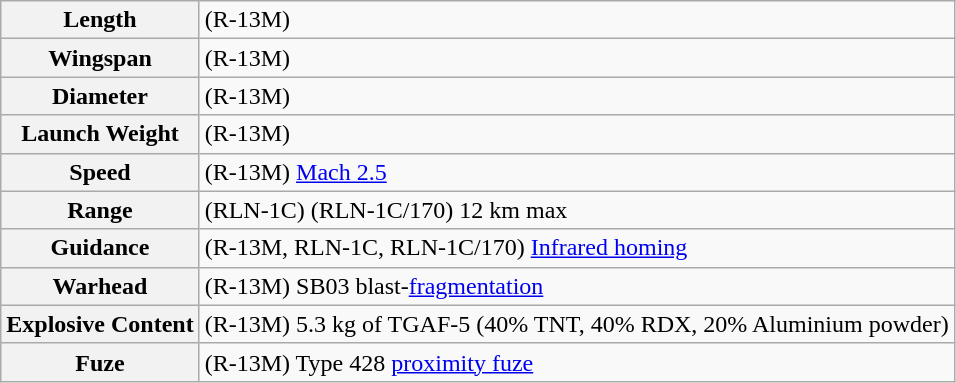<table class="wikitable">
<tr>
<th>Length</th>
<td>(R-13M) </td>
</tr>
<tr>
<th>Wingspan</th>
<td>(R-13M) </td>
</tr>
<tr>
<th>Diameter</th>
<td>(R-13M) </td>
</tr>
<tr>
<th>Launch Weight</th>
<td>(R-13M) </td>
</tr>
<tr>
<th>Speed</th>
<td>(R-13M) <a href='#'>Mach 2.5</a></td>
</tr>
<tr>
<th>Range</th>
<td>(RLN-1C) (RLN-1C/170) 12 km max</td>
</tr>
<tr>
<th>Guidance</th>
<td>(R-13M, RLN-1C, RLN-1C/170) <a href='#'>Infrared homing</a></td>
</tr>
<tr>
<th>Warhead</th>
<td>(R-13M) SB03  blast-<a href='#'>fragmentation</a></td>
</tr>
<tr>
<th>Explosive Content</th>
<td>(R-13M) 5.3 kg of TGAF-5 (40% TNT, 40% RDX, 20% Aluminium powder)</td>
</tr>
<tr>
<th>Fuze</th>
<td>(R-13M) Type 428 <a href='#'>proximity fuze</a></td>
</tr>
</table>
